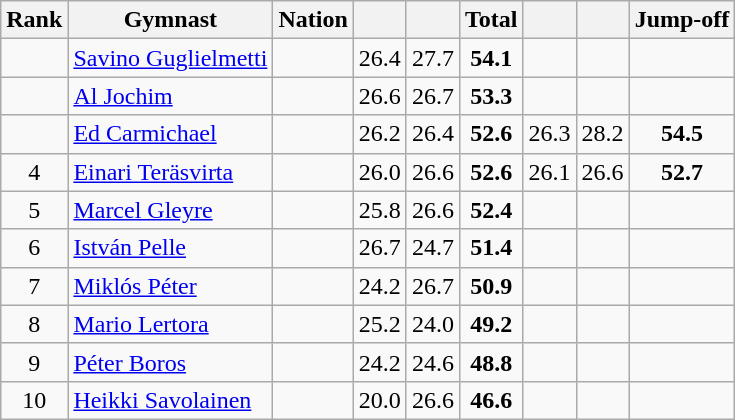<table class="wikitable sortable" style="text-align:center">
<tr>
<th>Rank</th>
<th>Gymnast</th>
<th>Nation</th>
<th></th>
<th></th>
<th>Total</th>
<th></th>
<th></th>
<th>Jump-off</th>
</tr>
<tr>
<td></td>
<td align=left><a href='#'>Savino Guglielmetti</a></td>
<td align=left></td>
<td>26.4</td>
<td>27.7</td>
<td><strong>54.1</strong></td>
<td></td>
<td></td>
<td></td>
</tr>
<tr>
<td></td>
<td align=left><a href='#'>Al Jochim</a></td>
<td align=left></td>
<td>26.6</td>
<td>26.7</td>
<td><strong>53.3</strong></td>
<td></td>
<td></td>
<td></td>
</tr>
<tr>
<td></td>
<td align=left><a href='#'>Ed Carmichael</a></td>
<td align=left></td>
<td>26.2</td>
<td>26.4</td>
<td><strong>52.6</strong></td>
<td>26.3</td>
<td>28.2</td>
<td><strong>54.5</strong></td>
</tr>
<tr>
<td>4</td>
<td align=left><a href='#'>Einari Teräsvirta</a></td>
<td align=left></td>
<td>26.0</td>
<td>26.6</td>
<td><strong>52.6</strong></td>
<td>26.1</td>
<td>26.6</td>
<td><strong>52.7</strong></td>
</tr>
<tr>
<td>5</td>
<td align=left><a href='#'>Marcel Gleyre</a></td>
<td align=left></td>
<td>25.8</td>
<td>26.6</td>
<td><strong>52.4</strong></td>
<td></td>
<td></td>
<td></td>
</tr>
<tr>
<td>6</td>
<td align=left><a href='#'>István Pelle</a></td>
<td align=left></td>
<td>26.7</td>
<td>24.7</td>
<td><strong>51.4</strong></td>
<td></td>
<td></td>
<td></td>
</tr>
<tr>
<td>7</td>
<td align=left><a href='#'>Miklós Péter</a></td>
<td align=left></td>
<td>24.2</td>
<td>26.7</td>
<td><strong>50.9</strong></td>
<td></td>
<td></td>
<td></td>
</tr>
<tr>
<td>8</td>
<td align=left><a href='#'>Mario Lertora</a></td>
<td align=left></td>
<td>25.2</td>
<td>24.0</td>
<td><strong>49.2</strong></td>
<td></td>
<td></td>
<td></td>
</tr>
<tr>
<td>9</td>
<td align=left><a href='#'>Péter Boros</a></td>
<td align=left></td>
<td>24.2</td>
<td>24.6</td>
<td><strong>48.8</strong></td>
<td></td>
<td></td>
<td></td>
</tr>
<tr>
<td>10</td>
<td align=left><a href='#'>Heikki Savolainen</a></td>
<td align=left></td>
<td>20.0</td>
<td>26.6</td>
<td><strong>46.6</strong></td>
<td></td>
<td></td>
<td></td>
</tr>
</table>
